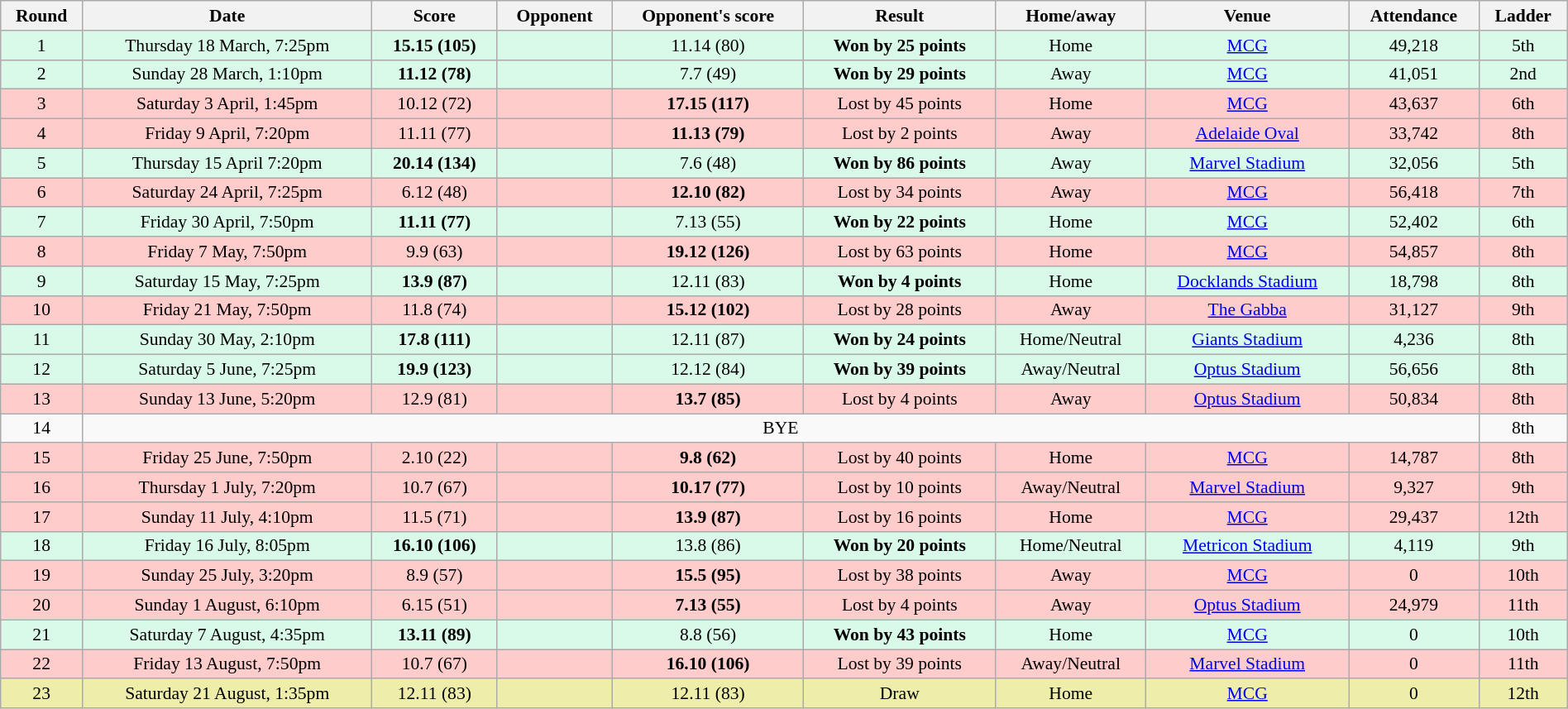<table class="wikitable" style="font-size:90%; text-align:center; width: 100%; margin-left: auto; margin-right: auto;">
<tr>
<th>Round</th>
<th>Date</th>
<th>Score</th>
<th>Opponent</th>
<th>Opponent's score</th>
<th>Result</th>
<th>Home/away</th>
<th>Venue</th>
<th>Attendance</th>
<th>Ladder</th>
</tr>
<tr style="background:#d9f9e9;">
<td>1</td>
<td>Thursday 18 March, 7:25pm</td>
<td><strong>15.15 (105)</strong></td>
<td></td>
<td>11.14 (80)</td>
<td><strong>Won by 25 points</strong></td>
<td>Home</td>
<td><a href='#'>MCG</a></td>
<td>49,218</td>
<td>5th</td>
</tr>
<tr style="background:#d9f9e9;">
<td>2</td>
<td>Sunday 28 March, 1:10pm</td>
<td><strong>11.12 (78)</strong></td>
<td></td>
<td>7.7 (49)</td>
<td><strong>Won by 29 points</strong></td>
<td>Away</td>
<td><a href='#'>MCG</a></td>
<td>41,051</td>
<td>2nd</td>
</tr>
<tr style="background:#fcc;">
<td>3</td>
<td>Saturday 3 April, 1:45pm</td>
<td>10.12 (72)</td>
<td></td>
<td><strong>17.15 (117)</strong></td>
<td>Lost by 45 points</td>
<td>Home</td>
<td><a href='#'>MCG</a></td>
<td>43,637</td>
<td>6th</td>
</tr>
<tr style="background:#fcc;">
<td>4</td>
<td>Friday 9 April, 7:20pm</td>
<td>11.11 (77)</td>
<td></td>
<td><strong>11.13 (79)</strong></td>
<td>Lost by 2 points</td>
<td>Away</td>
<td><a href='#'>Adelaide Oval</a></td>
<td>33,742</td>
<td>8th</td>
</tr>
<tr style="background:#d9f9e9;">
<td>5</td>
<td>Thursday 15 April 7:20pm</td>
<td><strong>20.14 (134)</strong></td>
<td></td>
<td>7.6 (48)</td>
<td><strong>Won by 86 points</strong></td>
<td>Away</td>
<td><a href='#'>Marvel Stadium</a></td>
<td>32,056</td>
<td>5th</td>
</tr>
<tr style="background:#fcc;">
<td>6</td>
<td>Saturday 24 April, 7:25pm</td>
<td>6.12 (48)</td>
<td></td>
<td><strong>12.10 (82)</strong></td>
<td>Lost by 34 points</td>
<td>Away</td>
<td><a href='#'>MCG</a></td>
<td>56,418</td>
<td>7th</td>
</tr>
<tr style="background:#d9f9e9;">
<td>7</td>
<td>Friday 30 April, 7:50pm</td>
<td><strong>11.11 (77)</strong></td>
<td></td>
<td>7.13 (55)</td>
<td><strong>Won by 22 points</strong></td>
<td>Home</td>
<td><a href='#'>MCG</a></td>
<td>52,402</td>
<td>6th</td>
</tr>
<tr style="background:#fcc;">
<td>8</td>
<td>Friday 7 May, 7:50pm</td>
<td>9.9 (63)</td>
<td></td>
<td><strong>19.12 (126)</strong></td>
<td>Lost by 63 points</td>
<td>Home</td>
<td><a href='#'>MCG</a></td>
<td>54,857</td>
<td>8th</td>
</tr>
<tr style="background:#d9f9e9;">
<td>9</td>
<td>Saturday 15 May, 7:25pm</td>
<td><strong>13.9 (87)</strong></td>
<td></td>
<td>12.11 (83)</td>
<td><strong>Won by 4 points</strong></td>
<td>Home</td>
<td><a href='#'>Docklands Stadium</a></td>
<td>18,798</td>
<td>8th</td>
</tr>
<tr style="background:#fcc;">
<td>10</td>
<td>Friday 21 May, 7:50pm</td>
<td>11.8 (74)</td>
<td></td>
<td><strong>15.12 (102)</strong></td>
<td>Lost by 28 points</td>
<td>Away</td>
<td><a href='#'>The Gabba</a></td>
<td>31,127</td>
<td>9th</td>
</tr>
<tr style="background:#d9f9e9;">
<td>11</td>
<td>Sunday 30 May, 2:10pm</td>
<td><strong>17.8 (111)</strong></td>
<td></td>
<td>12.11 (87)</td>
<td><strong>Won by 24 points</strong></td>
<td>Home/Neutral</td>
<td><a href='#'>Giants Stadium</a></td>
<td>4,236</td>
<td>8th</td>
</tr>
<tr style="background:#d9f9e9;">
<td>12</td>
<td>Saturday 5 June, 7:25pm</td>
<td><strong>19.9 (123)</strong></td>
<td></td>
<td>12.12 (84)</td>
<td><strong>Won by 39 points</strong></td>
<td>Away/Neutral</td>
<td><a href='#'>Optus Stadium</a></td>
<td>56,656</td>
<td>8th</td>
</tr>
<tr style="background:#fcc;">
<td>13</td>
<td>Sunday 13 June, 5:20pm</td>
<td>12.9 (81)</td>
<td></td>
<td><strong>13.7 (85)</strong></td>
<td>Lost by 4 points</td>
<td>Away</td>
<td><a href='#'>Optus Stadium</a></td>
<td>50,834</td>
<td>8th</td>
</tr>
<tr>
<td>14</td>
<td colspan=8>BYE</td>
<td>8th</td>
</tr>
<tr style="background:#fcc;">
<td>15</td>
<td>Friday 25 June, 7:50pm</td>
<td>2.10 (22)</td>
<td></td>
<td><strong>9.8 (62)</strong></td>
<td>Lost by 40 points</td>
<td>Home</td>
<td><a href='#'>MCG</a></td>
<td>14,787</td>
<td>8th</td>
</tr>
<tr style="background:#fcc;">
<td>16</td>
<td>Thursday 1 July, 7:20pm</td>
<td>10.7 (67)</td>
<td></td>
<td><strong>10.17 (77)</strong></td>
<td>Lost by 10 points</td>
<td>Away/Neutral</td>
<td><a href='#'>Marvel Stadium</a></td>
<td>9,327</td>
<td>9th</td>
</tr>
<tr style="background:#fcc;">
<td>17</td>
<td>Sunday 11 July, 4:10pm</td>
<td>11.5 (71)</td>
<td></td>
<td><strong>13.9 (87)</strong></td>
<td>Lost by 16 points</td>
<td>Home</td>
<td><a href='#'>MCG</a></td>
<td>29,437</td>
<td>12th</td>
</tr>
<tr style="background:#d9f9e9;">
<td>18</td>
<td>Friday 16 July, 8:05pm</td>
<td><strong>16.10 (106)</strong></td>
<td></td>
<td>13.8 (86)</td>
<td><strong>Won by 20 points</strong></td>
<td>Home/Neutral</td>
<td><a href='#'>Metricon Stadium</a></td>
<td>4,119</td>
<td>9th</td>
</tr>
<tr style="background:#fcc;">
<td>19</td>
<td>Sunday 25 July, 3:20pm</td>
<td>8.9 (57)</td>
<td></td>
<td><strong>15.5 (95)</strong></td>
<td>Lost by 38 points</td>
<td>Away</td>
<td><a href='#'>MCG</a></td>
<td>0</td>
<td>10th</td>
</tr>
<tr style="background:#fcc;">
<td>20</td>
<td>Sunday 1 August, 6:10pm</td>
<td>6.15 (51)</td>
<td></td>
<td><strong>7.13 (55)</strong></td>
<td>Lost by 4 points</td>
<td>Away</td>
<td><a href='#'>Optus Stadium</a></td>
<td>24,979</td>
<td>11th</td>
</tr>
<tr style="background:#d9f9e9;">
<td>21</td>
<td>Saturday 7 August, 4:35pm</td>
<td><strong>13.11 (89)</strong></td>
<td></td>
<td>8.8 (56)</td>
<td><strong>Won by 43 points</strong></td>
<td>Home</td>
<td><a href='#'>MCG</a></td>
<td>0</td>
<td>10th</td>
</tr>
<tr style="background:#fcc;">
<td>22</td>
<td>Friday 13 August, 7:50pm</td>
<td>10.7 (67)</td>
<td></td>
<td><strong>16.10 (106)</strong></td>
<td>Lost by 39 points</td>
<td>Away/Neutral</td>
<td><a href='#'>Marvel Stadium</a></td>
<td>0</td>
<td>11th</td>
</tr>
<tr style="background:#eea;">
<td>23</td>
<td>Saturday 21 August, 1:35pm</td>
<td>12.11 (83)</td>
<td></td>
<td>12.11 (83)</td>
<td>Draw</td>
<td>Home</td>
<td><a href='#'>MCG</a></td>
<td>0</td>
<td>12th</td>
</tr>
</table>
